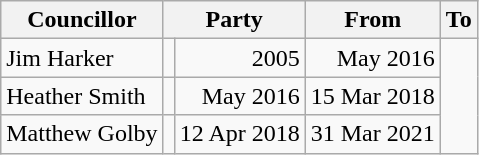<table class=wikitable>
<tr>
<th>Councillor</th>
<th colspan=2>Party</th>
<th>From</th>
<th>To</th>
</tr>
<tr>
<td>Jim Harker</td>
<td></td>
<td align=right>2005</td>
<td align=right>May 2016</td>
</tr>
<tr>
<td>Heather Smith</td>
<td></td>
<td align=right>May 2016</td>
<td align=right>15 Mar 2018</td>
</tr>
<tr>
<td>Matthew Golby</td>
<td></td>
<td align=right>12 Apr 2018</td>
<td align=right>31 Mar 2021</td>
</tr>
</table>
